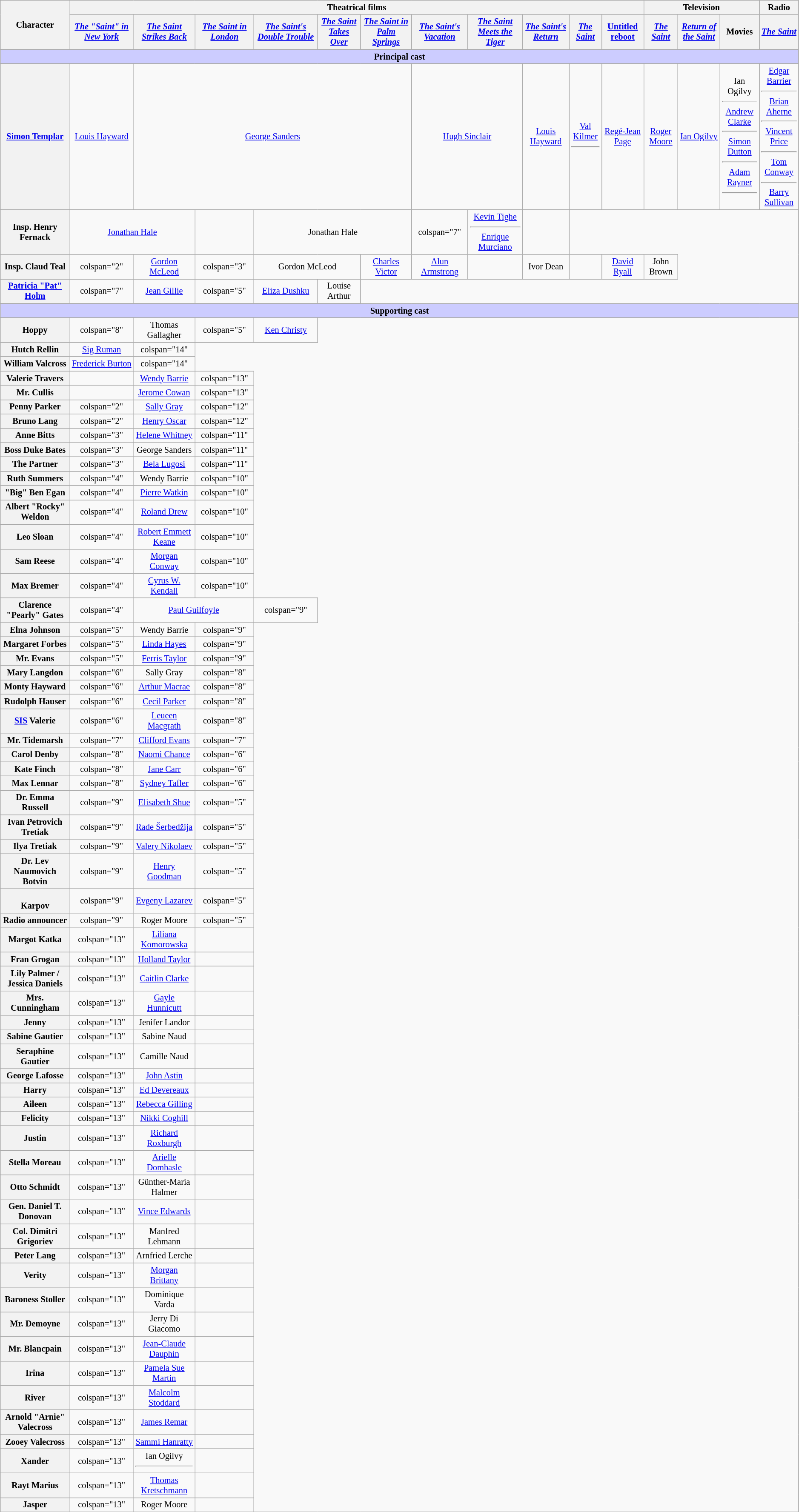<table class="wikitable" style="text-align:center; width:99%; font-size:85%;">
<tr>
<th rowspan="2">Character</th>
<th colspan="11" style="text-align:center;">Theatrical films</th>
<th colspan="3" style="text-align:center;">Television</th>
<th style="text-align:center;">Radio</th>
</tr>
<tr>
<th style="text-align:center;"><em><a href='#'>The "Saint" in New York</a></em></th>
<th style="text-align:center;"><em><a href='#'>The Saint Strikes Back</a></em></th>
<th style="text-align:center;"><em><a href='#'>The Saint in London</a></em></th>
<th style="text-align:center;"><em><a href='#'>The Saint's Double Trouble</a></em></th>
<th style="text-align:center;"><em><a href='#'>The Saint Takes Over</a></em></th>
<th style="text-align:center;"><em><a href='#'>The Saint in Palm Springs</a></em></th>
<th style="text-align:center;"><em><a href='#'>The Saint's Vacation</a></em></th>
<th style="text-align:center;"><em><a href='#'>The Saint Meets the Tiger</a></em></th>
<th style="text-align:center;"><em><a href='#'>The Saint's Return</a></em></th>
<th style="text-align:center;"><em><a href='#'>The Saint</a></em></th>
<th style="text-align:center;"><a href='#'>Untitled reboot</a></th>
<th style="text-align:center;"><em><a href='#'>The Saint</a></em> <br></th>
<th style="text-align:center;"><em><a href='#'>Return of the Saint</a></em> <br></th>
<th style="text-align:center;">Movies</th>
<th style="text-align:center;"><em><a href='#'>The Saint</a></em> <br></th>
</tr>
<tr>
<th style="background-color:#ccccff;" colspan="16">Principal cast</th>
</tr>
<tr>
<th scope="row"><a href='#'>Simon Templar <br></a></th>
<td><a href='#'>Louis Hayward</a></td>
<td colspan="5"><a href='#'>George Sanders</a></td>
<td colspan="2"><a href='#'>Hugh Sinclair</a></td>
<td><a href='#'>Louis Hayward</a></td>
<td><a href='#'>Val Kilmer</a> <hr></td>
<td><a href='#'>Regé-Jean Page</a></td>
<td><a href='#'>Roger Moore</a></td>
<td><a href='#'>Ian Ogilvy</a></td>
<td>Ian Ogilvy <hr><a href='#'>Andrew Clarke</a> <hr><a href='#'>Simon Dutton</a> <hr><a href='#'>Adam Rayner</a> <hr></td>
<td><a href='#'>Edgar Barrier</a> <hr><a href='#'>Brian Aherne</a> <hr><a href='#'>Vincent Price</a> <hr><a href='#'>Tom Conway</a> <hr><a href='#'>Barry Sullivan</a></td>
</tr>
<tr>
<th>Insp. Henry Fernack</th>
<td colspan="2"><a href='#'>Jonathan Hale</a></td>
<td></td>
<td colspan="3">Jonathan Hale</td>
<td>colspan="7" </td>
<td><a href='#'>Kevin Tighe</a> <hr><a href='#'>Enrique Murciano</a></td>
<td></td>
</tr>
<tr>
<th>Insp. Claud Teal</th>
<td>colspan="2" </td>
<td><a href='#'>Gordon McLeod</a></td>
<td>colspan="3" </td>
<td colspan="2">Gordon McLeod</td>
<td><a href='#'>Charles Victor</a></td>
<td><a href='#'>Alun Armstrong</a></td>
<td></td>
<td>Ivor Dean</td>
<td></td>
<td><a href='#'>David Ryall</a></td>
<td>John Brown</td>
</tr>
<tr>
<th><a href='#'>Patricia "Pat" Holm</a></th>
<td>colspan="7" </td>
<td><a href='#'>Jean Gillie</a></td>
<td>colspan="5" </td>
<td><a href='#'>Eliza Dushku</a></td>
<td>Louise Arthur</td>
</tr>
<tr>
</tr>
<tr>
<th style="background-color:#ccccff;" colspan="16">Supporting cast</th>
</tr>
<tr>
<th>Hoppy</th>
<td>colspan="8" </td>
<td>Thomas Gallagher</td>
<td>colspan="5" </td>
<td><a href='#'>Ken Christy</a></td>
</tr>
<tr>
<th>Hutch Rellin</th>
<td><a href='#'>Sig Ruman</a></td>
<td>colspan="14" </td>
</tr>
<tr>
<th>William Valcross <br></th>
<td><a href='#'>Frederick Burton</a></td>
<td>colspan="14" </td>
</tr>
<tr>
<th>Valerie Travers</th>
<td></td>
<td><a href='#'>Wendy Barrie</a></td>
<td>colspan="13" </td>
</tr>
<tr>
<th>Mr. Cullis</th>
<td></td>
<td><a href='#'>Jerome Cowan</a></td>
<td>colspan="13" </td>
</tr>
<tr>
<th>Penny Parker</th>
<td>colspan="2" </td>
<td><a href='#'>Sally Gray</a></td>
<td>colspan="12" </td>
</tr>
<tr>
<th>Bruno Lang</th>
<td>colspan="2" </td>
<td><a href='#'>Henry Oscar</a></td>
<td>colspan="12" </td>
</tr>
<tr>
<th>Anne Bitts</th>
<td>colspan="3" </td>
<td><a href='#'>Helene Whitney</a></td>
<td>colspan="11" </td>
</tr>
<tr>
<th>Boss Duke Bates</th>
<td>colspan="3" </td>
<td>George Sanders</td>
<td>colspan="11" </td>
</tr>
<tr>
<th>The Partner</th>
<td>colspan="3" </td>
<td><a href='#'>Bela Lugosi</a></td>
<td>colspan="11" </td>
</tr>
<tr>
<th>Ruth Summers</th>
<td>colspan="4" </td>
<td>Wendy Barrie</td>
<td>colspan="10" </td>
</tr>
<tr>
<th>"Big" Ben Egan</th>
<td>colspan="4" </td>
<td><a href='#'>Pierre Watkin</a></td>
<td>colspan="10" </td>
</tr>
<tr>
<th>Albert "Rocky" Weldon</th>
<td>colspan="4" </td>
<td><a href='#'>Roland Drew</a></td>
<td>colspan="10" </td>
</tr>
<tr>
<th>Leo Sloan</th>
<td>colspan="4" </td>
<td><a href='#'>Robert Emmett Keane</a></td>
<td>colspan="10" </td>
</tr>
<tr>
<th>Sam Reese</th>
<td>colspan="4" </td>
<td><a href='#'>Morgan Conway</a></td>
<td>colspan="10" </td>
</tr>
<tr>
<th>Max Bremer</th>
<td>colspan="4" </td>
<td><a href='#'>Cyrus W. Kendall</a></td>
<td>colspan="10" </td>
</tr>
<tr>
<th>Clarence "Pearly" Gates</th>
<td>colspan="4" </td>
<td colspan="2"><a href='#'>Paul Guilfoyle</a></td>
<td>colspan="9" </td>
</tr>
<tr>
<th>Elna Johnson</th>
<td>colspan="5" </td>
<td>Wendy Barrie</td>
<td>colspan="9" </td>
</tr>
<tr>
<th>Margaret Forbes</th>
<td>colspan="5" </td>
<td><a href='#'>Linda Hayes</a></td>
<td>colspan="9" </td>
</tr>
<tr>
<th>Mr. Evans</th>
<td>colspan="5" </td>
<td><a href='#'>Ferris Taylor</a></td>
<td>colspan="9" </td>
</tr>
<tr>
<th>Mary Langdon</th>
<td>colspan="6" </td>
<td>Sally Gray</td>
<td>colspan="8" </td>
</tr>
<tr>
<th>Monty Hayward</th>
<td>colspan="6" </td>
<td><a href='#'>Arthur Macrae</a></td>
<td>colspan="8" </td>
</tr>
<tr>
<th>Rudolph Hauser</th>
<td>colspan="6" </td>
<td><a href='#'>Cecil Parker</a></td>
<td>colspan="8" </td>
</tr>
<tr>
<th><a href='#'>SIS</a> Valerie</th>
<td>colspan="6" </td>
<td><a href='#'>Leueen Macgrath</a></td>
<td>colspan="8" </td>
</tr>
<tr>
<th>Mr. Tidemarsh <br></th>
<td>colspan="7" </td>
<td><a href='#'>Clifford Evans</a></td>
<td>colspan="7" </td>
</tr>
<tr>
<th>Carol Denby</th>
<td>colspan="8" </td>
<td><a href='#'>Naomi Chance</a></td>
<td>colspan="6" </td>
</tr>
<tr>
<th>Kate Finch</th>
<td>colspan="8" </td>
<td><a href='#'>Jane Carr</a></td>
<td>colspan="6" </td>
</tr>
<tr>
<th>Max Lennar</th>
<td>colspan="8" </td>
<td><a href='#'>Sydney Tafler</a></td>
<td>colspan="6" </td>
</tr>
<tr>
<th>Dr. Emma Russell</th>
<td>colspan="9" </td>
<td><a href='#'>Elisabeth Shue</a></td>
<td>colspan="5" </td>
</tr>
<tr>
<th>Ivan Petrovich Tretiak</th>
<td>colspan="9" </td>
<td><a href='#'>Rade Šerbedžija</a></td>
<td>colspan="5" </td>
</tr>
<tr>
<th>Ilya Tretiak</th>
<td>colspan="9" </td>
<td><a href='#'>Valery Nikolaev</a></td>
<td>colspan="5" </td>
</tr>
<tr>
<th>Dr. Lev Naumovich Botvin</th>
<td>colspan="9" </td>
<td><a href='#'>Henry Goodman</a></td>
<td>colspan="5" </td>
</tr>
<tr>
<th> <br>Karpov</th>
<td>colspan="9" </td>
<td><a href='#'>Evgeny Lazarev</a></td>
<td>colspan="5" </td>
</tr>
<tr>
<th>Radio announcer</th>
<td>colspan="9" </td>
<td>Roger Moore</td>
<td>colspan="5" </td>
</tr>
<tr>
<th>Margot Katka</th>
<td>colspan="13" </td>
<td><a href='#'>Liliana Komorowska</a></td>
<td></td>
</tr>
<tr>
<th>Fran Grogan</th>
<td>colspan="13" </td>
<td><a href='#'>Holland Taylor</a></td>
<td></td>
</tr>
<tr>
<th>Lily Palmer / Jessica Daniels</th>
<td>colspan="13" </td>
<td><a href='#'>Caitlin Clarke</a></td>
<td></td>
</tr>
<tr>
<th>Mrs. Cunningham</th>
<td>colspan="13" </td>
<td><a href='#'>Gayle Hunnicutt</a></td>
<td></td>
</tr>
<tr>
<th>Jenny <br></th>
<td>colspan="13" </td>
<td>Jenifer Landor</td>
<td></td>
</tr>
<tr>
<th>Sabine Gautier</th>
<td>colspan="13" </td>
<td>Sabine Naud</td>
<td></td>
</tr>
<tr>
<th>Seraphine Gautier</th>
<td>colspan="13" </td>
<td>Camille Naud</td>
<td></td>
</tr>
<tr>
<th>George Lafosse</th>
<td>colspan="13" </td>
<td><a href='#'>John Astin</a></td>
<td></td>
</tr>
<tr>
<th>Harry</th>
<td>colspan="13" </td>
<td><a href='#'>Ed Devereaux</a></td>
<td></td>
</tr>
<tr>
<th>Aileen</th>
<td>colspan="13" </td>
<td><a href='#'>Rebecca Gilling</a></td>
<td></td>
</tr>
<tr>
<th>Felicity</th>
<td>colspan="13" </td>
<td><a href='#'>Nikki Coghill</a></td>
<td></td>
</tr>
<tr>
<th>Justin</th>
<td>colspan="13" </td>
<td><a href='#'>Richard Roxburgh</a></td>
<td></td>
</tr>
<tr>
<th>Stella Moreau</th>
<td>colspan="13" </td>
<td><a href='#'>Arielle Dombasle</a></td>
<td></td>
</tr>
<tr>
<th>Otto Schmidt</th>
<td>colspan="13" </td>
<td>Günther-Maria Halmer</td>
<td></td>
</tr>
<tr>
<th>Gen. Daniel T. Donovan</th>
<td>colspan="13" </td>
<td><a href='#'>Vince Edwards</a></td>
<td></td>
</tr>
<tr>
<th>Col. Dimitri Grigoriev</th>
<td>colspan="13" </td>
<td>Manfred Lehmann</td>
<td></td>
</tr>
<tr>
<th>Peter Lang</th>
<td>colspan="13" </td>
<td>Arnfried Lerche</td>
<td></td>
</tr>
<tr>
<th>Verity</th>
<td>colspan="13" </td>
<td><a href='#'>Morgan Brittany</a></td>
<td></td>
</tr>
<tr>
<th>Baroness Stoller</th>
<td>colspan="13" </td>
<td>Dominique Varda</td>
<td></td>
</tr>
<tr>
<th>Mr. Demoyne</th>
<td>colspan="13" </td>
<td>Jerry Di Giacomo</td>
<td></td>
</tr>
<tr>
<th>Mr. Blancpain</th>
<td>colspan="13" </td>
<td><a href='#'>Jean-Claude Dauphin</a></td>
<td></td>
</tr>
<tr>
<th>Irina</th>
<td>colspan="13" </td>
<td><a href='#'>Pamela Sue Martin</a></td>
<td></td>
</tr>
<tr>
<th>River</th>
<td>colspan="13" </td>
<td><a href='#'>Malcolm Stoddard</a></td>
<td></td>
</tr>
<tr>
<th>Arnold "Arnie" Valecross</th>
<td>colspan="13" </td>
<td><a href='#'>James Remar</a></td>
<td></td>
</tr>
<tr>
<th>Zooey Valecross</th>
<td>colspan="13" </td>
<td><a href='#'>Sammi Hanratty</a></td>
<td></td>
</tr>
<tr>
<th>Xander <br></th>
<td>colspan="13" </td>
<td>Ian Ogilvy <hr></td>
<td></td>
</tr>
<tr>
<th>Rayt Marius</th>
<td>colspan="13" </td>
<td><a href='#'>Thomas Kretschmann</a></td>
<td></td>
</tr>
<tr>
<th>Jasper</th>
<td>colspan="13" </td>
<td>Roger Moore</td>
<td></td>
</tr>
</table>
